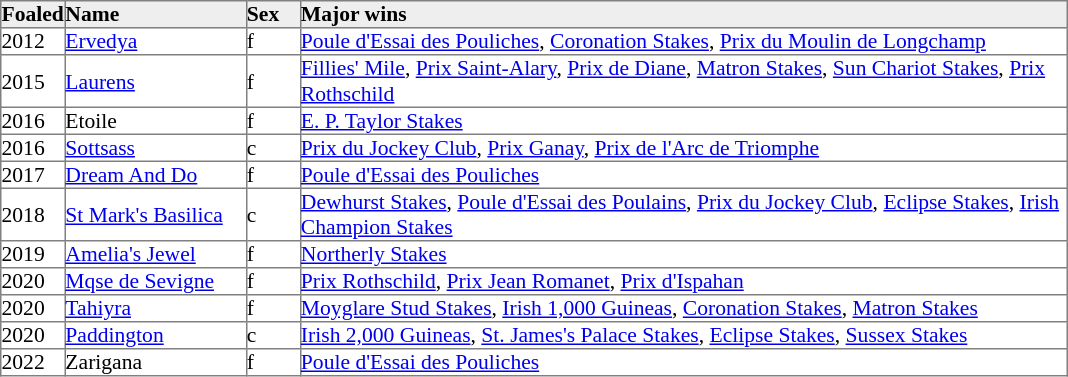<table border="1" cellpadding="0" style="border-collapse: collapse; font-size:90%">
<tr bgcolor="#eeeeee">
<td width="35px"><strong>Foaled</strong></td>
<td width="120px"><strong>Name</strong></td>
<td width="35px"><strong>Sex</strong></td>
<td width="510px"><strong>Major wins</strong></td>
</tr>
<tr>
<td>2012</td>
<td><a href='#'>Ervedya</a></td>
<td>f</td>
<td><a href='#'>Poule d'Essai des Pouliches</a>, <a href='#'>Coronation Stakes</a>, <a href='#'>Prix du Moulin de Longchamp</a></td>
</tr>
<tr>
<td>2015</td>
<td><a href='#'>Laurens</a></td>
<td>f</td>
<td><a href='#'>Fillies' Mile</a>, <a href='#'>Prix Saint-Alary</a>, <a href='#'>Prix de Diane</a>, <a href='#'>Matron Stakes</a>, <a href='#'>Sun Chariot Stakes</a>, <a href='#'>Prix Rothschild</a></td>
</tr>
<tr>
<td>2016</td>
<td>Etoile</td>
<td>f</td>
<td><a href='#'>E. P. Taylor Stakes</a></td>
</tr>
<tr>
<td>2016</td>
<td><a href='#'>Sottsass</a></td>
<td>c</td>
<td><a href='#'>Prix du Jockey Club</a>, <a href='#'>Prix Ganay</a>, <a href='#'>Prix de l'Arc de Triomphe</a></td>
</tr>
<tr>
<td>2017</td>
<td><a href='#'>Dream And Do</a></td>
<td>f</td>
<td><a href='#'>Poule d'Essai des Pouliches</a></td>
</tr>
<tr>
<td>2018</td>
<td><a href='#'>St Mark's Basilica</a></td>
<td>c</td>
<td><a href='#'>Dewhurst Stakes</a>, <a href='#'>Poule d'Essai des Poulains</a>, <a href='#'>Prix du Jockey Club</a>, <a href='#'>Eclipse Stakes</a>, <a href='#'>Irish Champion Stakes</a></td>
</tr>
<tr>
<td>2019</td>
<td><a href='#'>Amelia's Jewel</a></td>
<td>f</td>
<td><a href='#'>Northerly Stakes</a></td>
</tr>
<tr>
<td>2020</td>
<td><a href='#'>Mqse de Sevigne</a></td>
<td>f</td>
<td><a href='#'>Prix Rothschild</a>, <a href='#'>Prix Jean Romanet</a>, <a href='#'>Prix d'Ispahan</a></td>
</tr>
<tr>
<td>2020</td>
<td><a href='#'>Tahiyra</a></td>
<td>f</td>
<td><a href='#'>Moyglare Stud Stakes</a>, <a href='#'>Irish 1,000 Guineas</a>, <a href='#'>Coronation Stakes</a>, <a href='#'>Matron Stakes</a></td>
</tr>
<tr>
<td>2020</td>
<td><a href='#'>Paddington</a></td>
<td>c</td>
<td><a href='#'>Irish 2,000 Guineas</a>, <a href='#'>St. James's Palace Stakes</a>, <a href='#'>Eclipse Stakes</a>, <a href='#'>Sussex Stakes</a></td>
</tr>
<tr>
<td>2022</td>
<td>Zarigana</td>
<td>f</td>
<td><a href='#'>Poule d'Essai des Pouliches</a></td>
</tr>
</table>
